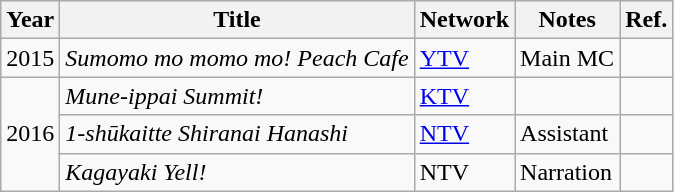<table class="wikitable">
<tr>
<th>Year</th>
<th>Title</th>
<th>Network</th>
<th>Notes</th>
<th>Ref.</th>
</tr>
<tr>
<td>2015</td>
<td><em>Sumomo mo momo mo! Peach Cafe</em></td>
<td><a href='#'>YTV</a></td>
<td>Main MC</td>
<td></td>
</tr>
<tr>
<td rowspan="3">2016</td>
<td><em>Mune-ippai Summit!</em></td>
<td><a href='#'>KTV</a></td>
<td></td>
<td></td>
</tr>
<tr>
<td><em>1-shūkaitte Shiranai Hanashi</em></td>
<td><a href='#'>NTV</a></td>
<td>Assistant</td>
<td></td>
</tr>
<tr>
<td><em>Kagayaki Yell!</em></td>
<td>NTV</td>
<td>Narration</td>
<td></td>
</tr>
</table>
